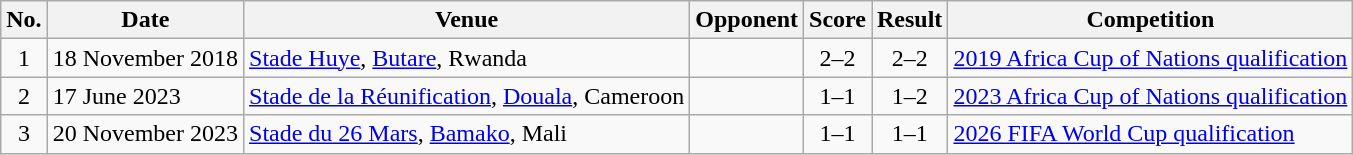<table class="wikitable sortable">
<tr>
<th scope="col">No.</th>
<th scope="col">Date</th>
<th scope="col">Venue</th>
<th scope="col">Opponent</th>
<th scope="col">Score</th>
<th scope="col">Result</th>
<th scope="col">Competition</th>
</tr>
<tr>
<td style="text-align:center">1</td>
<td>18 November 2018</td>
<td><a href='#'>Stade Huye</a>, <a href='#'>Butare</a>, Rwanda</td>
<td></td>
<td style="text-align:center">2–2</td>
<td style="text-align:center">2–2</td>
<td><a href='#'>2019 Africa Cup of Nations qualification</a></td>
</tr>
<tr>
<td style="text-align:center">2</td>
<td>17 June 2023</td>
<td><a href='#'>Stade de la Réunification</a>, <a href='#'>Douala</a>, Cameroon</td>
<td></td>
<td style="text-align:center">1–1</td>
<td style="text-align:center">1–2</td>
<td><a href='#'>2023 Africa Cup of Nations qualification</a></td>
</tr>
<tr>
<td style="text-align:center">3</td>
<td>20 November 2023</td>
<td><a href='#'>Stade du 26 Mars</a>, <a href='#'>Bamako</a>, Mali</td>
<td></td>
<td style="text-align:center">1–1</td>
<td style="text-align:center">1–1</td>
<td><a href='#'>2026 FIFA World Cup qualification</a></td>
</tr>
</table>
